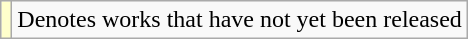<table class="wikitable">
<tr>
<td style="background:#FFFFCC;"></td>
<td>Denotes works that have not yet been released</td>
</tr>
</table>
